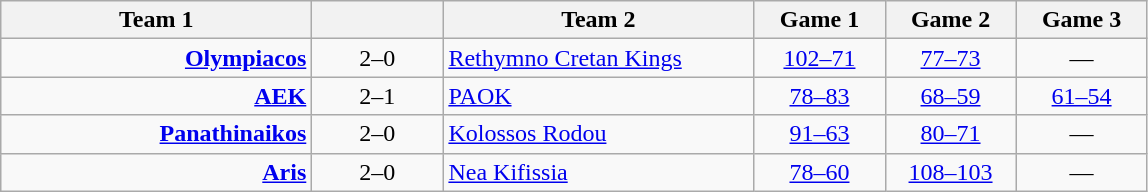<table class=wikitable style="text-align:center">
<tr>
<th width=200>Team 1</th>
<th width=80></th>
<th width=200>Team 2</th>
<th width=80>Game 1</th>
<th width=80>Game 2</th>
<th width=80>Game 3</th>
</tr>
<tr>
<td align=right><strong><a href='#'>Olympiacos</a></strong></td>
<td>2–0</td>
<td align=left><a href='#'>Rethymno Cretan Kings</a></td>
<td><a href='#'>102–71</a></td>
<td><a href='#'>77–73</a></td>
<td>—</td>
</tr>
<tr>
<td align=right><strong><a href='#'>AEK</a></strong></td>
<td>2–1</td>
<td align=left><a href='#'>PAOK</a></td>
<td><a href='#'>78–83</a></td>
<td><a href='#'>68–59</a></td>
<td><a href='#'>61–54</a></td>
</tr>
<tr>
<td align=right><strong><a href='#'>Panathinaikos</a></strong></td>
<td>2–0</td>
<td align=left><a href='#'>Kolossos Rodou</a></td>
<td><a href='#'>91–63</a></td>
<td><a href='#'>80–71</a></td>
<td>—</td>
</tr>
<tr>
<td align=right><strong><a href='#'>Aris</a></strong></td>
<td>2–0</td>
<td align=left><a href='#'>Nea Kifissia</a></td>
<td><a href='#'>78–60</a></td>
<td><a href='#'>108–103</a></td>
<td>—</td>
</tr>
</table>
